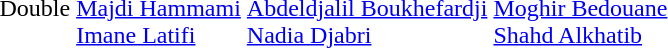<table>
<tr>
<td>Double</td>
<td><br><a href='#'>Majdi Hammami</a><br><a href='#'>Imane Latifi</a></td>
<td><br><a href='#'>Abdeldjalil Boukhefardji</a><br><a href='#'>Nadia Djabri</a></td>
<td><br><a href='#'>Moghir Bedouane</a><br><a href='#'>Shahd Alkhatib</a></td>
</tr>
</table>
